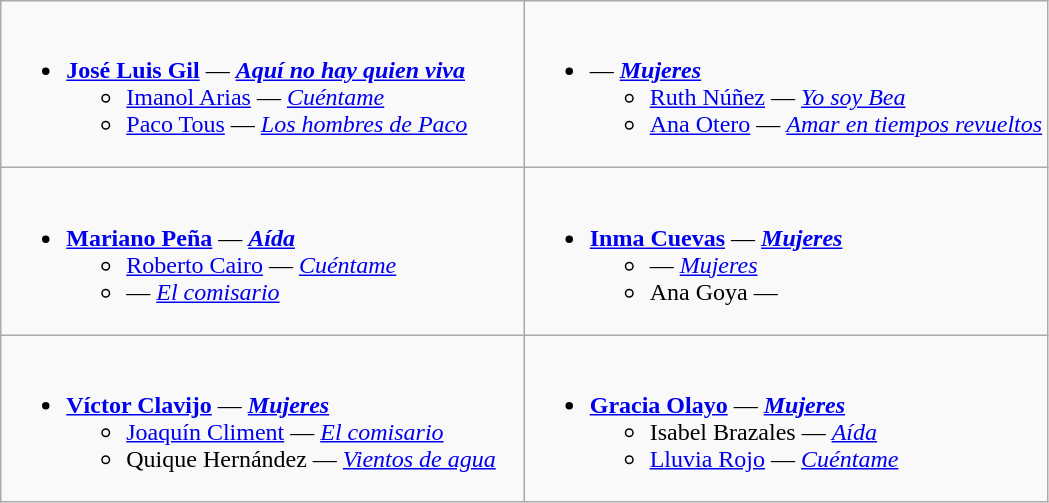<table class=wikitable>
<tr>
<td style="vertical-align:top;" width="50%"><br><ul><li><strong><a href='#'>José Luis Gil</a></strong> — <strong><em><a href='#'>Aquí no hay quien viva</a></em></strong><ul><li><a href='#'>Imanol Arias</a> — <em><a href='#'>Cuéntame</a></em></li><li><a href='#'>Paco Tous</a> — <em><a href='#'>Los hombres de Paco</a></em></li></ul></li></ul></td>
<td style="vertical-align:top;" width="50%"><br><ul><li><strong></strong> — <strong><em><a href='#'>Mujeres</a></em></strong><ul><li><a href='#'>Ruth Núñez</a> — <em><a href='#'>Yo soy Bea</a></em></li><li><a href='#'>Ana Otero</a> — <em><a href='#'>Amar en tiempos revueltos</a></em></li></ul></li></ul></td>
</tr>
<tr>
<td style="vertical-align:top;" width="50%"><br><ul><li><strong><a href='#'>Mariano Peña</a></strong> — <strong><em><a href='#'>Aída</a></em></strong><ul><li><a href='#'>Roberto Cairo</a> — <em><a href='#'>Cuéntame</a></em></li><li> — <em><a href='#'>El comisario</a></em></li></ul></li></ul></td>
<td style="vertical-align:top;" width="50%"><br><ul><li><strong><a href='#'>Inma Cuevas</a></strong> — <strong><em><a href='#'>Mujeres</a></em></strong><ul><li> — <em><a href='#'>Mujeres</a></em></li><li>Ana Goya — <em></em></li></ul></li></ul></td>
</tr>
<tr>
<td style="vertical-align:top;" width="50%"><br><ul><li><strong><a href='#'>Víctor Clavijo</a></strong> — <strong><em><a href='#'>Mujeres</a></em></strong><ul><li><a href='#'>Joaquín Climent</a> — <em><a href='#'>El comisario</a></em></li><li>Quique Hernández — <em><a href='#'>Vientos de agua</a></em></li></ul></li></ul></td>
<td style="vertical-align:top;" width="50%"><br><ul><li><strong><a href='#'>Gracia Olayo</a></strong> — <strong><em><a href='#'>Mujeres</a></em></strong><ul><li>Isabel Brazales — <em><a href='#'>Aída</a></em></li><li><a href='#'>Lluvia Rojo</a> — <em><a href='#'>Cuéntame</a></em></li></ul></li></ul></td>
</tr>
</table>
